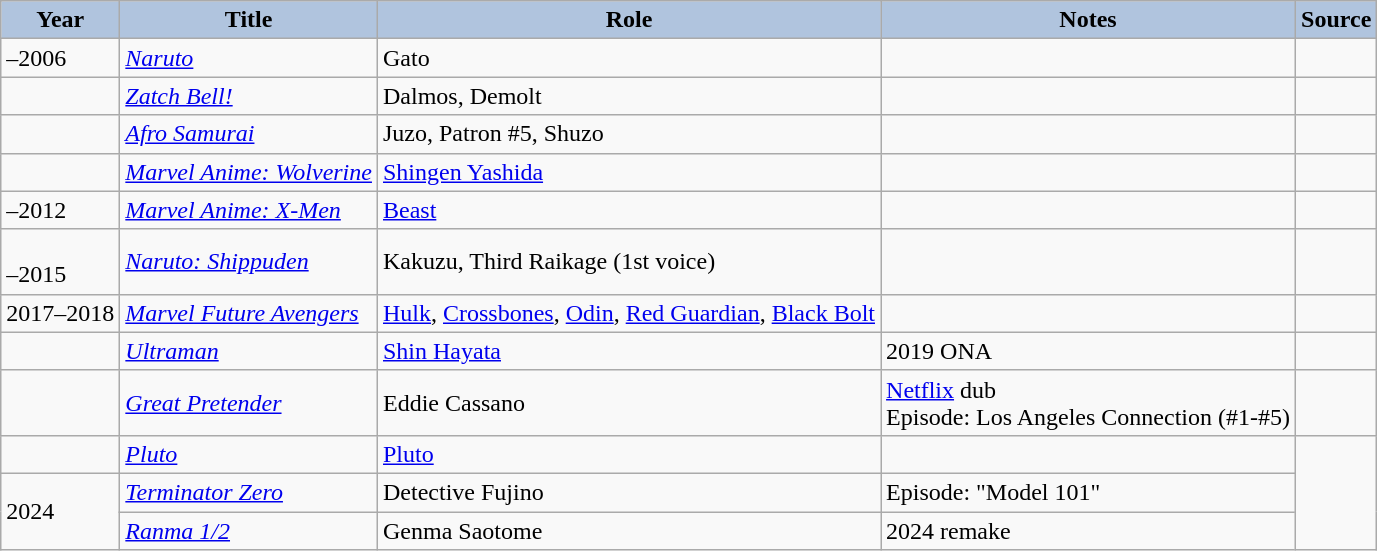<table class="wikitable sortable mw-collapsible plainrowheaders" style="width=95%;">
<tr>
<th style="background:#b0c4de;" scope="col">Year</th>
<th style="background:#b0c4de;" scope="col">Title</th>
<th style="background:#b0c4de;" scope="col">Role</th>
<th style="background:#b0c4de;" scope="col" class="unsortable">Notes</th>
<th style="background:#b0c4de;" scope="col" class="unsortable">Source</th>
</tr>
<tr>
<td>–2006</td>
<td><em><a href='#'>Naruto</a></em></td>
<td>Gato</td>
<td></td>
<td></td>
</tr>
<tr>
<td></td>
<td><em><a href='#'>Zatch Bell!</a></em></td>
<td>Dalmos, Demolt</td>
<td></td>
<td></td>
</tr>
<tr>
<td></td>
<td><em><a href='#'>Afro Samurai</a></em></td>
<td>Juzo, Patron #5, Shuzo</td>
<td></td>
<td></td>
</tr>
<tr>
<td></td>
<td><em><a href='#'>Marvel Anime: Wolverine</a></em></td>
<td><a href='#'>Shingen Yashida</a></td>
<td></td>
<td></td>
</tr>
<tr>
<td>–2012</td>
<td><em><a href='#'>Marvel Anime: X-Men</a></em></td>
<td><a href='#'>Beast</a></td>
<td></td>
<td></td>
</tr>
<tr>
<td><br>–2015</td>
<td><em><a href='#'>Naruto: Shippuden</a></em></td>
<td>Kakuzu, Third Raikage (1st voice)</td>
<td></td>
<td></td>
</tr>
<tr>
<td>2017–2018</td>
<td><em><a href='#'>Marvel Future Avengers</a></em></td>
<td><a href='#'>Hulk</a>, <a href='#'>Crossbones</a>, <a href='#'>Odin</a>, <a href='#'>Red Guardian</a>, <a href='#'>Black Bolt</a></td>
<td></td>
<td></td>
</tr>
<tr>
<td></td>
<td><em><a href='#'>Ultraman</a></em></td>
<td><a href='#'>Shin Hayata</a></td>
<td>2019 ONA</td>
<td></td>
</tr>
<tr>
<td></td>
<td><em><a href='#'>Great Pretender</a></em></td>
<td>Eddie Cassano</td>
<td><a href='#'>Netflix</a> dub<br>Episode: Los Angeles Connection (#1-#5)</td>
<td></td>
</tr>
<tr>
<td></td>
<td><em><a href='#'>Pluto</a></em></td>
<td><a href='#'>Pluto</a></td>
<td></td>
<td rowspan="3"></td>
</tr>
<tr>
<td rowspan="2">2024</td>
<td><em><a href='#'>Terminator Zero</a></em></td>
<td>Detective Fujino</td>
<td>Episode: "Model 101"</td>
</tr>
<tr>
<td><em><a href='#'>Ranma 1/2</a></em></td>
<td>Genma Saotome</td>
<td>2024 remake</td>
</tr>
</table>
